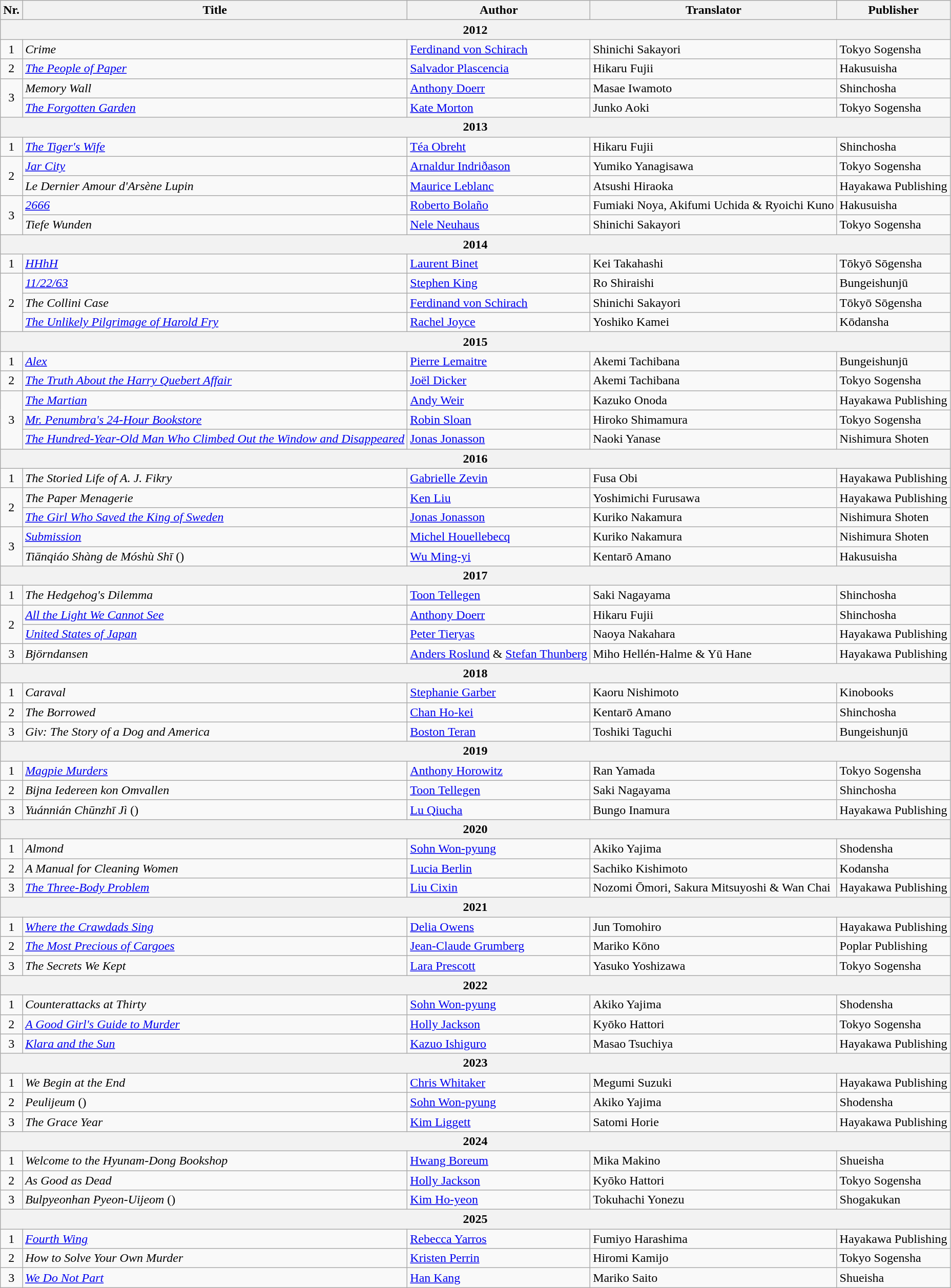<table class="wikitable">
<tr>
<th>Nr.</th>
<th>Title</th>
<th>Author</th>
<th>Translator</th>
<th>Publisher</th>
</tr>
<tr>
<th colspan="5">2012</th>
</tr>
<tr>
<td align="center">1</td>
<td><em>Crime</em></td>
<td><a href='#'>Ferdinand von Schirach</a></td>
<td>Shinichi Sakayori</td>
<td>Tokyo Sogensha</td>
</tr>
<tr>
<td align="center">2</td>
<td><em><a href='#'>The People of Paper</a></em></td>
<td><a href='#'>Salvador Plascencia</a></td>
<td>Hikaru Fujii</td>
<td>Hakusuisha</td>
</tr>
<tr>
<td rowspan="2" align="center">3</td>
<td><em>Memory Wall</em></td>
<td><a href='#'>Anthony Doerr</a></td>
<td>Masae Iwamoto</td>
<td>Shinchosha</td>
</tr>
<tr>
<td><em><a href='#'>The Forgotten Garden</a></em></td>
<td><a href='#'>Kate Morton</a></td>
<td>Junko Aoki</td>
<td>Tokyo Sogensha</td>
</tr>
<tr>
<th colspan="5">2013</th>
</tr>
<tr>
<td align="center">1</td>
<td><em><a href='#'>The Tiger's Wife</a></em></td>
<td><a href='#'>Téa Obreht</a></td>
<td>Hikaru Fujii</td>
<td>Shinchosha</td>
</tr>
<tr>
<td rowspan="2" align="center">2</td>
<td><em><a href='#'>Jar City</a></em></td>
<td><a href='#'>Arnaldur Indriðason</a></td>
<td>Yumiko Yanagisawa</td>
<td>Tokyo Sogensha</td>
</tr>
<tr>
<td><em>Le Dernier Amour d'Arsène Lupin</em></td>
<td><a href='#'>Maurice Leblanc</a></td>
<td>Atsushi Hiraoka</td>
<td>Hayakawa Publishing</td>
</tr>
<tr>
<td rowspan="2" align="center">3</td>
<td><em><a href='#'>2666</a></em></td>
<td><a href='#'>Roberto Bolaño</a></td>
<td>Fumiaki Noya, Akifumi Uchida & Ryoichi Kuno</td>
<td>Hakusuisha</td>
</tr>
<tr>
<td><em>Tiefe Wunden</em></td>
<td><a href='#'>Nele Neuhaus</a></td>
<td>Shinichi Sakayori</td>
<td>Tokyo Sogensha</td>
</tr>
<tr>
<th colspan="5">2014</th>
</tr>
<tr>
<td align="center">1</td>
<td><em><a href='#'>HHhH</a></em></td>
<td><a href='#'>Laurent Binet</a></td>
<td>Kei Takahashi</td>
<td>Tōkyō Sōgensha</td>
</tr>
<tr>
<td rowspan="3" align="center">2</td>
<td><em><a href='#'>11/22/63</a></em></td>
<td><a href='#'>Stephen King</a></td>
<td>Ro Shiraishi</td>
<td>Bungeishunjū</td>
</tr>
<tr>
<td><em>The Collini Case</em></td>
<td><a href='#'>Ferdinand von Schirach</a></td>
<td>Shinichi Sakayori</td>
<td>Tōkyō Sōgensha</td>
</tr>
<tr>
<td><em><a href='#'>The Unlikely Pilgrimage of Harold Fry</a></em></td>
<td><a href='#'>Rachel Joyce</a></td>
<td>Yoshiko Kamei</td>
<td>Kōdansha</td>
</tr>
<tr>
<th colspan="5">2015</th>
</tr>
<tr>
<td align="center">1</td>
<td><em><a href='#'>Alex</a></em></td>
<td><a href='#'>Pierre Lemaitre</a></td>
<td>Akemi Tachibana</td>
<td>Bungeishunjū</td>
</tr>
<tr>
<td align="center">2</td>
<td><em><a href='#'>The Truth About the Harry Quebert Affair</a></em></td>
<td><a href='#'>Joël Dicker</a></td>
<td>Akemi Tachibana</td>
<td>Tokyo Sogensha</td>
</tr>
<tr>
<td rowspan="3" align="center">3</td>
<td><em><a href='#'>The Martian</a></em></td>
<td><a href='#'>Andy Weir</a></td>
<td>Kazuko Onoda</td>
<td>Hayakawa Publishing</td>
</tr>
<tr>
<td><em><a href='#'>Mr. Penumbra's 24-Hour Bookstore</a></em></td>
<td><a href='#'>Robin Sloan</a></td>
<td>Hiroko Shimamura</td>
<td>Tokyo Sogensha</td>
</tr>
<tr>
<td><em><a href='#'>The Hundred-Year-Old Man Who Climbed Out the Window and Disappeared</a></em></td>
<td><a href='#'>Jonas Jonasson</a></td>
<td>Naoki Yanase</td>
<td>Nishimura Shoten</td>
</tr>
<tr>
<th colspan="5">2016</th>
</tr>
<tr>
<td align="center">1</td>
<td><em>The Storied Life of A. J. Fikry</em></td>
<td><a href='#'>Gabrielle Zevin</a></td>
<td>Fusa Obi</td>
<td>Hayakawa Publishing</td>
</tr>
<tr>
<td rowspan="2" align="center">2</td>
<td><em>The Paper Menagerie</em></td>
<td><a href='#'>Ken Liu</a></td>
<td>Yoshimichi Furusawa</td>
<td>Hayakawa Publishing</td>
</tr>
<tr>
<td><em><a href='#'>The Girl Who Saved the King of Sweden</a></em></td>
<td><a href='#'>Jonas Jonasson</a></td>
<td>Kuriko Nakamura</td>
<td>Nishimura Shoten</td>
</tr>
<tr>
<td rowspan="2" align="center">3</td>
<td><em><a href='#'>Submission</a></em></td>
<td><a href='#'>Michel Houellebecq</a></td>
<td>Kuriko Nakamura</td>
<td>Nishimura Shoten</td>
</tr>
<tr>
<td><em>Tiānqiáo Shàng de Móshù Shī</em> ()</td>
<td><a href='#'>Wu Ming-yi</a></td>
<td>Kentarō Amano</td>
<td>Hakusuisha</td>
</tr>
<tr>
<th colspan="5">2017</th>
</tr>
<tr>
<td align="center">1</td>
<td><em>The Hedgehog's Dilemma</em></td>
<td><a href='#'>Toon Tellegen</a></td>
<td>Saki Nagayama</td>
<td>Shinchosha</td>
</tr>
<tr>
<td rowspan="2" align="center">2</td>
<td><em><a href='#'>All the Light We Cannot See</a></em></td>
<td><a href='#'>Anthony Doerr</a></td>
<td>Hikaru Fujii</td>
<td>Shinchosha</td>
</tr>
<tr>
<td><em><a href='#'>United States of Japan</a></em></td>
<td><a href='#'>Peter Tieryas</a></td>
<td>Naoya Nakahara</td>
<td>Hayakawa Publishing</td>
</tr>
<tr>
<td align="center">3</td>
<td><em>Björndansen</em></td>
<td><a href='#'>Anders Roslund</a> & <a href='#'>Stefan Thunberg</a></td>
<td>Miho Hellén-Halme & Yū Hane</td>
<td>Hayakawa Publishing</td>
</tr>
<tr>
<th colspan="5">2018</th>
</tr>
<tr>
<td align="center">1</td>
<td><em>Caraval</em></td>
<td><a href='#'>Stephanie Garber</a></td>
<td>Kaoru Nishimoto</td>
<td>Kinobooks</td>
</tr>
<tr>
<td align="center">2</td>
<td><em>The Borrowed</em></td>
<td><a href='#'>Chan Ho-kei</a></td>
<td>Kentarō Amano</td>
<td>Shinchosha</td>
</tr>
<tr>
<td align="center">3</td>
<td><em>Giv: The Story of a Dog and America</em></td>
<td><a href='#'>Boston Teran</a></td>
<td>Toshiki Taguchi</td>
<td>Bungeishunjū</td>
</tr>
<tr>
<th colspan="5">2019</th>
</tr>
<tr>
<td align="center">1</td>
<td><em><a href='#'>Magpie Murders</a></em></td>
<td><a href='#'>Anthony Horowitz</a></td>
<td>Ran Yamada</td>
<td>Tokyo Sogensha</td>
</tr>
<tr>
<td align="center">2</td>
<td><em>Bijna Iedereen kon Omvallen</em></td>
<td><a href='#'>Toon Tellegen</a></td>
<td>Saki Nagayama</td>
<td>Shinchosha</td>
</tr>
<tr>
<td align="center">3</td>
<td><em>Yuánnián Chūnzhī Jì</em> ()</td>
<td><a href='#'>Lu Qiucha</a></td>
<td>Bungo Inamura</td>
<td>Hayakawa Publishing</td>
</tr>
<tr>
<th colspan="5">2020</th>
</tr>
<tr>
<td align="center">1</td>
<td><em>Almond</em></td>
<td><a href='#'>Sohn Won-pyung</a></td>
<td>Akiko Yajima</td>
<td>Shodensha</td>
</tr>
<tr>
<td align="center">2</td>
<td><em>A Manual for Cleaning Women</em></td>
<td><a href='#'>Lucia Berlin</a></td>
<td>Sachiko Kishimoto</td>
<td>Kodansha</td>
</tr>
<tr>
<td align="center">3</td>
<td><em><a href='#'>The Three-Body Problem</a></em></td>
<td><a href='#'>Liu Cixin</a></td>
<td>Nozomi Ōmori, Sakura Mitsuyoshi & Wan Chai</td>
<td>Hayakawa Publishing</td>
</tr>
<tr>
<th colspan="5">2021</th>
</tr>
<tr>
<td align="center">1</td>
<td><em><a href='#'>Where the Crawdads Sing</a></em></td>
<td><a href='#'>Delia Owens</a></td>
<td>Jun Tomohiro</td>
<td>Hayakawa Publishing</td>
</tr>
<tr>
<td align="center">2</td>
<td><em><a href='#'>The Most Precious of Cargoes</a></em></td>
<td><a href='#'>Jean-Claude Grumberg</a></td>
<td>Mariko Kōno</td>
<td>Poplar Publishing</td>
</tr>
<tr>
<td align="center">3</td>
<td><em>The Secrets We Kept</em></td>
<td><a href='#'>Lara Prescott</a></td>
<td>Yasuko Yoshizawa</td>
<td>Tokyo Sogensha</td>
</tr>
<tr>
<th colspan="5">2022</th>
</tr>
<tr>
<td align="center">1</td>
<td><em>Counterattacks at Thirty</em></td>
<td><a href='#'>Sohn Won-pyung</a></td>
<td>Akiko Yajima</td>
<td>Shodensha</td>
</tr>
<tr>
<td align="center">2</td>
<td><em><a href='#'>A Good Girl's Guide to Murder</a></em></td>
<td><a href='#'>Holly Jackson</a></td>
<td>Kyōko Hattori</td>
<td>Tokyo Sogensha</td>
</tr>
<tr>
<td align="center">3</td>
<td><em><a href='#'>Klara and the Sun</a></em></td>
<td><a href='#'>Kazuo Ishiguro</a></td>
<td>Masao Tsuchiya</td>
<td>Hayakawa Publishing</td>
</tr>
<tr>
<th colspan="5">2023</th>
</tr>
<tr>
<td align="center">1</td>
<td><em>We Begin at the End</em></td>
<td><a href='#'>Chris Whitaker</a></td>
<td>Megumi Suzuki</td>
<td>Hayakawa Publishing</td>
</tr>
<tr>
<td align="center">2</td>
<td><em>Peulijeum</em> ()</td>
<td><a href='#'>Sohn Won-pyung</a></td>
<td>Akiko Yajima</td>
<td>Shodensha</td>
</tr>
<tr>
<td align="center">3</td>
<td><em>The Grace Year</em></td>
<td><a href='#'>Kim Liggett</a></td>
<td>Satomi Horie</td>
<td>Hayakawa Publishing</td>
</tr>
<tr>
<th colspan="5">2024</th>
</tr>
<tr>
<td align="center">1</td>
<td><em>Welcome to the Hyunam-Dong Bookshop</em></td>
<td><a href='#'>Hwang Boreum</a></td>
<td>Mika Makino</td>
<td>Shueisha</td>
</tr>
<tr>
<td align="center">2</td>
<td><em>As Good as Dead</em></td>
<td><a href='#'>Holly Jackson</a></td>
<td>Kyōko Hattori</td>
<td>Tokyo Sogensha</td>
</tr>
<tr>
<td align="center">3</td>
<td><em>Bulpyeonhan Pyeon-Uijeom</em> ()</td>
<td><a href='#'>Kim Ho-yeon</a></td>
<td>Tokuhachi Yonezu</td>
<td>Shogakukan</td>
</tr>
<tr>
<th colspan="5">2025</th>
</tr>
<tr>
<td align="center">1</td>
<td><em><a href='#'>Fourth Wing</a></em></td>
<td><a href='#'>Rebecca Yarros</a></td>
<td>Fumiyo Harashima</td>
<td>Hayakawa Publishing</td>
</tr>
<tr>
<td align="center">2</td>
<td><em>How to Solve Your Own Murder</em></td>
<td><a href='#'>Kristen Perrin</a></td>
<td>Hiromi Kamijo</td>
<td>Tokyo Sogensha</td>
</tr>
<tr>
<td align="center">3</td>
<td><em><a href='#'>We Do Not Part</a></em></td>
<td><a href='#'>Han Kang</a></td>
<td>Mariko Saito</td>
<td>Shueisha</td>
</tr>
</table>
